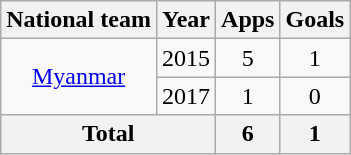<table class=wikitable style=text-align:center>
<tr>
<th>National team</th>
<th>Year</th>
<th>Apps</th>
<th>Goals</th>
</tr>
<tr>
<td rowspan=2><a href='#'>Myanmar</a></td>
<td>2015</td>
<td>5</td>
<td>1</td>
</tr>
<tr>
<td>2017</td>
<td>1</td>
<td>0</td>
</tr>
<tr>
<th colspan=2>Total</th>
<th>6</th>
<th>1</th>
</tr>
</table>
